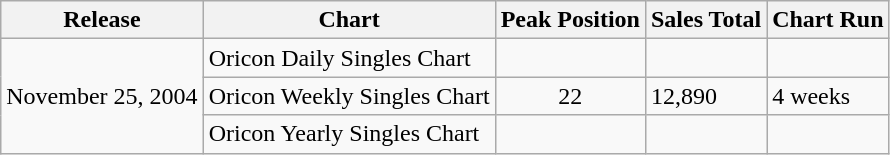<table class="wikitable">
<tr>
<th>Release</th>
<th>Chart</th>
<th>Peak Position</th>
<th>Sales Total</th>
<th>Chart Run</th>
</tr>
<tr>
<td rowspan="3">November 25, 2004</td>
<td>Oricon Daily Singles Chart</td>
<td align="center"></td>
<td></td>
<td></td>
</tr>
<tr>
<td>Oricon Weekly Singles Chart</td>
<td align="center">22</td>
<td>12,890</td>
<td>4 weeks</td>
</tr>
<tr>
<td>Oricon Yearly Singles Chart</td>
<td align="center"></td>
<td></td>
<td></td>
</tr>
</table>
